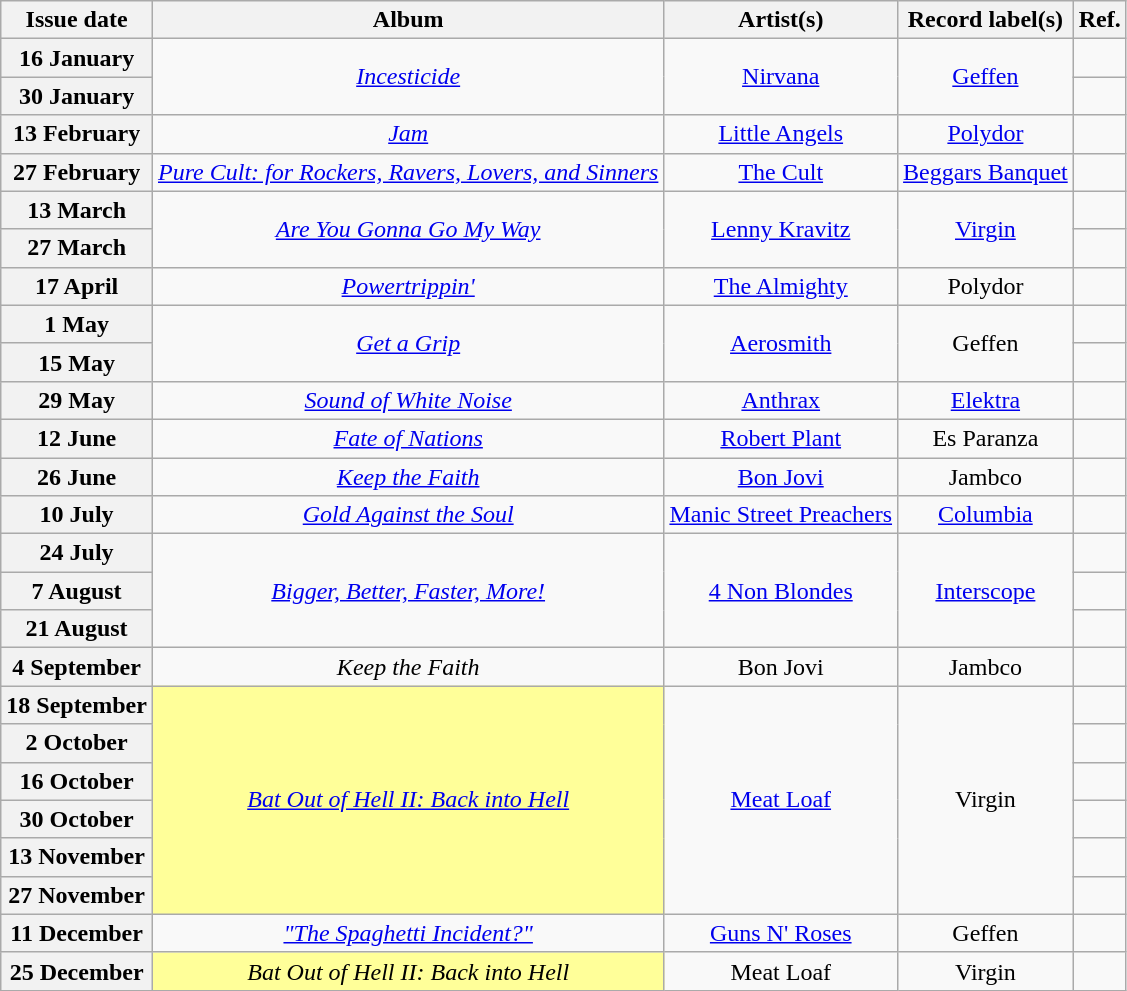<table class="wikitable plainrowheaders" style="text-align:center">
<tr>
<th scope="col">Issue date</th>
<th scope="col">Album</th>
<th scope="col">Artist(s)</th>
<th scope="col">Record label(s)</th>
<th scope="col">Ref.</th>
</tr>
<tr>
<th scope="row">16 January</th>
<td rowspan="2"><em><a href='#'>Incesticide</a></em></td>
<td rowspan="2"><a href='#'>Nirvana</a></td>
<td rowspan="2"><a href='#'>Geffen</a></td>
<td></td>
</tr>
<tr>
<th scope="row">30 January</th>
<td></td>
</tr>
<tr>
<th scope="row">13 February</th>
<td><em><a href='#'>Jam</a></em></td>
<td><a href='#'>Little Angels</a></td>
<td><a href='#'>Polydor</a></td>
<td></td>
</tr>
<tr>
<th scope="row">27 February</th>
<td><em><a href='#'>Pure Cult: for Rockers, Ravers, Lovers, and Sinners</a></em></td>
<td><a href='#'>The Cult</a></td>
<td><a href='#'>Beggars Banquet</a></td>
<td></td>
</tr>
<tr>
<th scope="row">13 March</th>
<td rowspan="2"><em><a href='#'>Are You Gonna Go My Way</a></em></td>
<td rowspan="2"><a href='#'>Lenny Kravitz</a></td>
<td rowspan="2"><a href='#'>Virgin</a></td>
<td></td>
</tr>
<tr>
<th scope="row">27 March</th>
<td></td>
</tr>
<tr>
<th scope="row">17 April</th>
<td><em><a href='#'>Powertrippin'</a></em></td>
<td><a href='#'>The Almighty</a></td>
<td>Polydor</td>
<td></td>
</tr>
<tr>
<th scope="row">1 May</th>
<td rowspan="2"><em><a href='#'>Get a Grip</a></em></td>
<td rowspan="2"><a href='#'>Aerosmith</a></td>
<td rowspan="2">Geffen</td>
<td></td>
</tr>
<tr>
<th scope="row">15 May</th>
<td></td>
</tr>
<tr>
<th scope="row">29 May</th>
<td><em><a href='#'>Sound of White Noise</a></em></td>
<td><a href='#'>Anthrax</a></td>
<td><a href='#'>Elektra</a></td>
<td></td>
</tr>
<tr>
<th scope="row">12 June</th>
<td><em><a href='#'>Fate of Nations</a></em></td>
<td><a href='#'>Robert Plant</a></td>
<td>Es Paranza</td>
<td></td>
</tr>
<tr>
<th scope="row">26 June</th>
<td><em><a href='#'>Keep the Faith</a></em></td>
<td><a href='#'>Bon Jovi</a></td>
<td>Jambco</td>
<td></td>
</tr>
<tr>
<th scope="row">10 July</th>
<td><em><a href='#'>Gold Against the Soul</a></em></td>
<td><a href='#'>Manic Street Preachers</a></td>
<td><a href='#'>Columbia</a></td>
<td></td>
</tr>
<tr>
<th scope="row">24 July</th>
<td rowspan="3"><em><a href='#'>Bigger, Better, Faster, More!</a></em></td>
<td rowspan="3"><a href='#'>4 Non Blondes</a></td>
<td rowspan="3"><a href='#'>Interscope</a></td>
<td></td>
</tr>
<tr>
<th scope="row">7 August</th>
<td></td>
</tr>
<tr>
<th scope="row">21 August</th>
<td></td>
</tr>
<tr>
<th scope="row">4 September</th>
<td><em>Keep the Faith</em></td>
<td>Bon Jovi</td>
<td>Jambco</td>
<td></td>
</tr>
<tr>
<th scope="row">18 September</th>
<td rowspan="6" style="background-color:#FFFF99"><em><a href='#'>Bat Out of Hell II: Back into Hell</a></em> </td>
<td rowspan="6"><a href='#'>Meat Loaf</a></td>
<td rowspan="6">Virgin</td>
<td></td>
</tr>
<tr>
<th scope="row">2 October</th>
<td></td>
</tr>
<tr>
<th scope="row">16 October</th>
<td></td>
</tr>
<tr>
<th scope="row">30 October</th>
<td></td>
</tr>
<tr>
<th scope="row">13 November</th>
<td></td>
</tr>
<tr>
<th scope="row">27 November</th>
<td></td>
</tr>
<tr>
<th scope="row">11 December</th>
<td><em><a href='#'>"The Spaghetti Incident?"</a></em></td>
<td><a href='#'>Guns N' Roses</a></td>
<td>Geffen</td>
<td></td>
</tr>
<tr>
<th scope="row">25 December</th>
<td style="background-color:#FFFF99"><em>Bat Out of Hell II: Back into Hell</em> </td>
<td>Meat Loaf</td>
<td>Virgin</td>
<td></td>
</tr>
</table>
